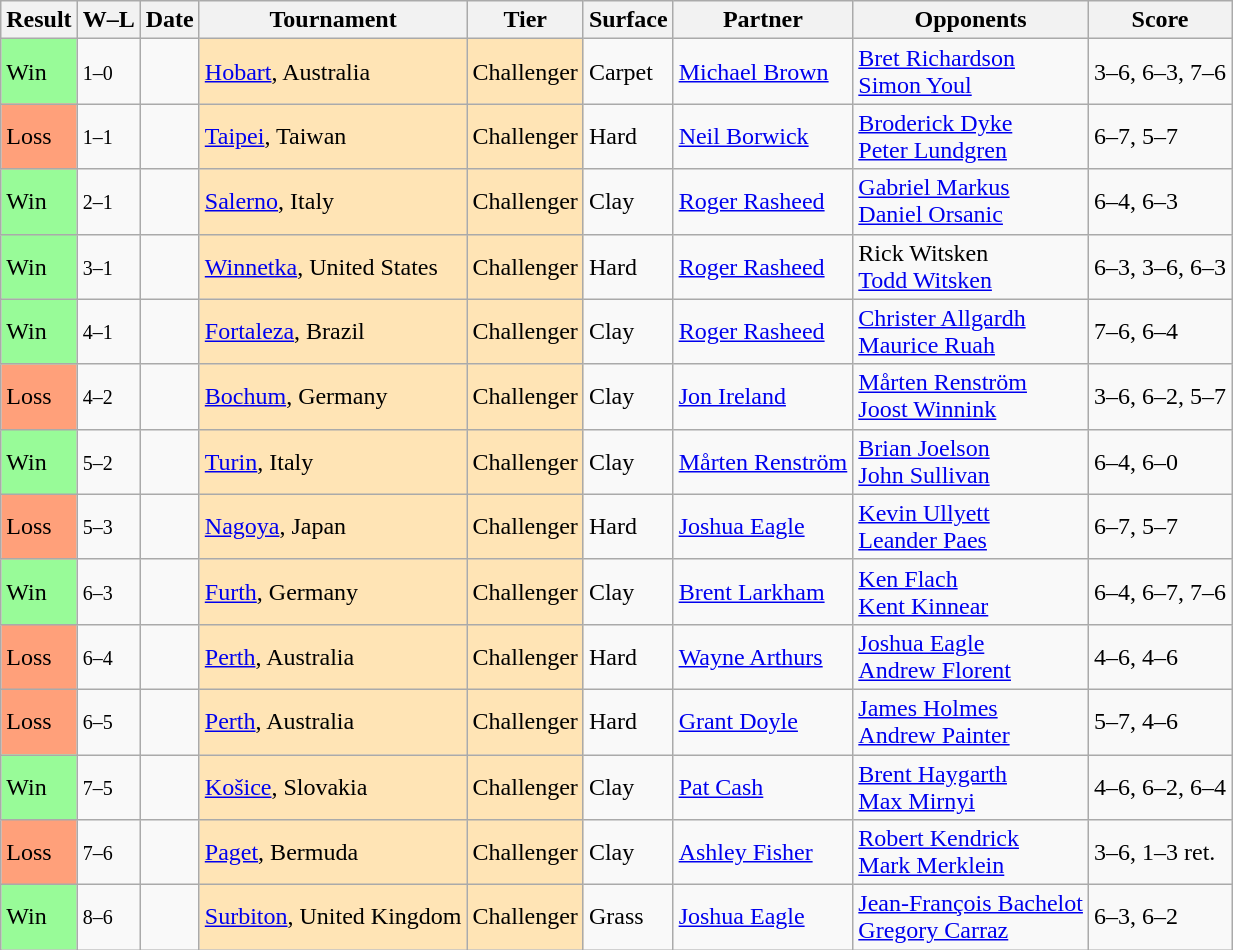<table class="sortable wikitable">
<tr>
<th>Result</th>
<th class="unsortable">W–L</th>
<th>Date</th>
<th>Tournament</th>
<th>Tier</th>
<th>Surface</th>
<th>Partner</th>
<th>Opponents</th>
<th class="unsortable">Score</th>
</tr>
<tr>
<td style="background:#98fb98;">Win</td>
<td><small>1–0</small></td>
<td></td>
<td style="background:moccasin;"><a href='#'>Hobart</a>, Australia</td>
<td style="background:moccasin;">Challenger</td>
<td>Carpet</td>
<td> <a href='#'>Michael Brown</a></td>
<td> <a href='#'>Bret Richardson</a> <br>  <a href='#'>Simon Youl</a></td>
<td>3–6, 6–3, 7–6</td>
</tr>
<tr>
<td style="background:#ffa07a;">Loss</td>
<td><small>1–1</small></td>
<td></td>
<td style="background:moccasin;"><a href='#'>Taipei</a>, Taiwan</td>
<td style="background:moccasin;">Challenger</td>
<td>Hard</td>
<td> <a href='#'>Neil Borwick</a></td>
<td> <a href='#'>Broderick Dyke</a> <br>  <a href='#'>Peter Lundgren</a></td>
<td>6–7, 5–7</td>
</tr>
<tr>
<td style="background:#98fb98;">Win</td>
<td><small>2–1</small></td>
<td></td>
<td style="background:moccasin;"><a href='#'>Salerno</a>, Italy</td>
<td style="background:moccasin;">Challenger</td>
<td>Clay</td>
<td> <a href='#'>Roger Rasheed</a></td>
<td> <a href='#'>Gabriel Markus</a> <br>  <a href='#'>Daniel Orsanic</a></td>
<td>6–4, 6–3</td>
</tr>
<tr>
<td style="background:#98fb98;">Win</td>
<td><small>3–1</small></td>
<td></td>
<td style="background:moccasin;"><a href='#'>Winnetka</a>, United States</td>
<td style="background:moccasin;">Challenger</td>
<td>Hard</td>
<td> <a href='#'>Roger Rasheed</a></td>
<td> Rick Witsken <br>  <a href='#'>Todd Witsken</a></td>
<td>6–3, 3–6, 6–3</td>
</tr>
<tr>
<td style="background:#98fb98;">Win</td>
<td><small>4–1</small></td>
<td></td>
<td style="background:moccasin;"><a href='#'>Fortaleza</a>, Brazil</td>
<td style="background:moccasin;">Challenger</td>
<td>Clay</td>
<td> <a href='#'>Roger Rasheed</a></td>
<td> <a href='#'>Christer Allgardh</a> <br>  <a href='#'>Maurice Ruah</a></td>
<td>7–6, 6–4</td>
</tr>
<tr>
<td style="background:#ffa07a;">Loss</td>
<td><small>4–2</small></td>
<td></td>
<td style="background:moccasin;"><a href='#'>Bochum</a>, Germany</td>
<td style="background:moccasin;">Challenger</td>
<td>Clay</td>
<td> <a href='#'>Jon Ireland</a></td>
<td> <a href='#'>Mårten Renström</a> <br>  <a href='#'>Joost Winnink</a></td>
<td>3–6, 6–2, 5–7</td>
</tr>
<tr>
<td style="background:#98fb98;">Win</td>
<td><small>5–2</small></td>
<td></td>
<td style="background:moccasin;"><a href='#'>Turin</a>, Italy</td>
<td style="background:moccasin;">Challenger</td>
<td>Clay</td>
<td> <a href='#'>Mårten Renström</a></td>
<td> <a href='#'>Brian Joelson</a> <br>  <a href='#'>John Sullivan</a></td>
<td>6–4, 6–0</td>
</tr>
<tr>
<td style="background:#ffa07a;">Loss</td>
<td><small>5–3</small></td>
<td></td>
<td style="background:moccasin;"><a href='#'>Nagoya</a>, Japan</td>
<td style="background:moccasin;">Challenger</td>
<td>Hard</td>
<td> <a href='#'>Joshua Eagle</a></td>
<td> <a href='#'>Kevin Ullyett</a> <br>  <a href='#'>Leander Paes</a></td>
<td>6–7, 5–7</td>
</tr>
<tr>
<td style="background:#98fb98;">Win</td>
<td><small>6–3</small></td>
<td></td>
<td style="background:moccasin;"><a href='#'>Furth</a>, Germany</td>
<td style="background:moccasin;">Challenger</td>
<td>Clay</td>
<td> <a href='#'>Brent Larkham</a></td>
<td> <a href='#'>Ken Flach</a> <br>  <a href='#'>Kent Kinnear</a></td>
<td>6–4, 6–7, 7–6</td>
</tr>
<tr>
<td style="background:#ffa07a;">Loss</td>
<td><small>6–4</small></td>
<td></td>
<td style="background:moccasin;"><a href='#'>Perth</a>, Australia</td>
<td style="background:moccasin;">Challenger</td>
<td>Hard</td>
<td> <a href='#'>Wayne Arthurs</a></td>
<td> <a href='#'>Joshua Eagle</a> <br>  <a href='#'>Andrew Florent</a></td>
<td>4–6, 4–6</td>
</tr>
<tr>
<td style="background:#ffa07a;">Loss</td>
<td><small>6–5</small></td>
<td></td>
<td style="background:moccasin;"><a href='#'>Perth</a>, Australia</td>
<td style="background:moccasin;">Challenger</td>
<td>Hard</td>
<td> <a href='#'>Grant Doyle</a></td>
<td> <a href='#'>James Holmes</a> <br>  <a href='#'>Andrew Painter</a></td>
<td>5–7, 4–6</td>
</tr>
<tr>
<td style="background:#98fb98;">Win</td>
<td><small>7–5</small></td>
<td></td>
<td style="background:moccasin;"><a href='#'>Košice</a>, Slovakia</td>
<td style="background:moccasin;">Challenger</td>
<td>Clay</td>
<td> <a href='#'>Pat Cash</a></td>
<td> <a href='#'>Brent Haygarth</a> <br>  <a href='#'>Max Mirnyi</a></td>
<td>4–6, 6–2, 6–4</td>
</tr>
<tr>
<td style="background:#ffa07a;">Loss</td>
<td><small>7–6</small></td>
<td></td>
<td style="background:moccasin;"><a href='#'>Paget</a>, Bermuda</td>
<td style="background:moccasin;">Challenger</td>
<td>Clay</td>
<td> <a href='#'>Ashley Fisher</a></td>
<td> <a href='#'>Robert Kendrick</a> <br>  <a href='#'>Mark Merklein</a></td>
<td>3–6, 1–3 ret.</td>
</tr>
<tr>
<td style="background:#98fb98;">Win</td>
<td><small>8–6</small></td>
<td></td>
<td style="background:moccasin;"><a href='#'>Surbiton</a>, United Kingdom</td>
<td style="background:moccasin;">Challenger</td>
<td>Grass</td>
<td> <a href='#'>Joshua Eagle</a></td>
<td> <a href='#'>Jean-François Bachelot</a> <br>  <a href='#'>Gregory Carraz</a></td>
<td>6–3, 6–2</td>
</tr>
</table>
